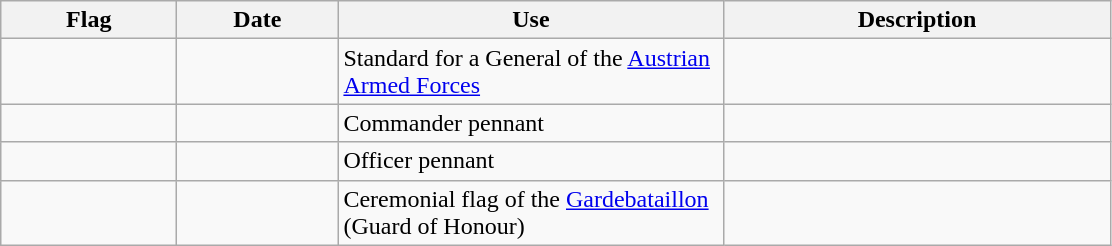<table class="wikitable">
<tr>
<th width="110">Flag</th>
<th width="100">Date</th>
<th width="250">Use</th>
<th width="250">Description</th>
</tr>
<tr>
<td></td>
<td></td>
<td>Standard for a General of the <a href='#'>Austrian Armed Forces</a></td>
<td></td>
</tr>
<tr>
<td></td>
<td></td>
<td>Commander pennant</td>
<td></td>
</tr>
<tr>
<td></td>
<td></td>
<td>Officer pennant</td>
<td></td>
</tr>
<tr>
<td></td>
<td></td>
<td>Ceremonial flag of the <a href='#'>Gardebataillon</a> (Guard of Honour)</td>
<td></td>
</tr>
</table>
